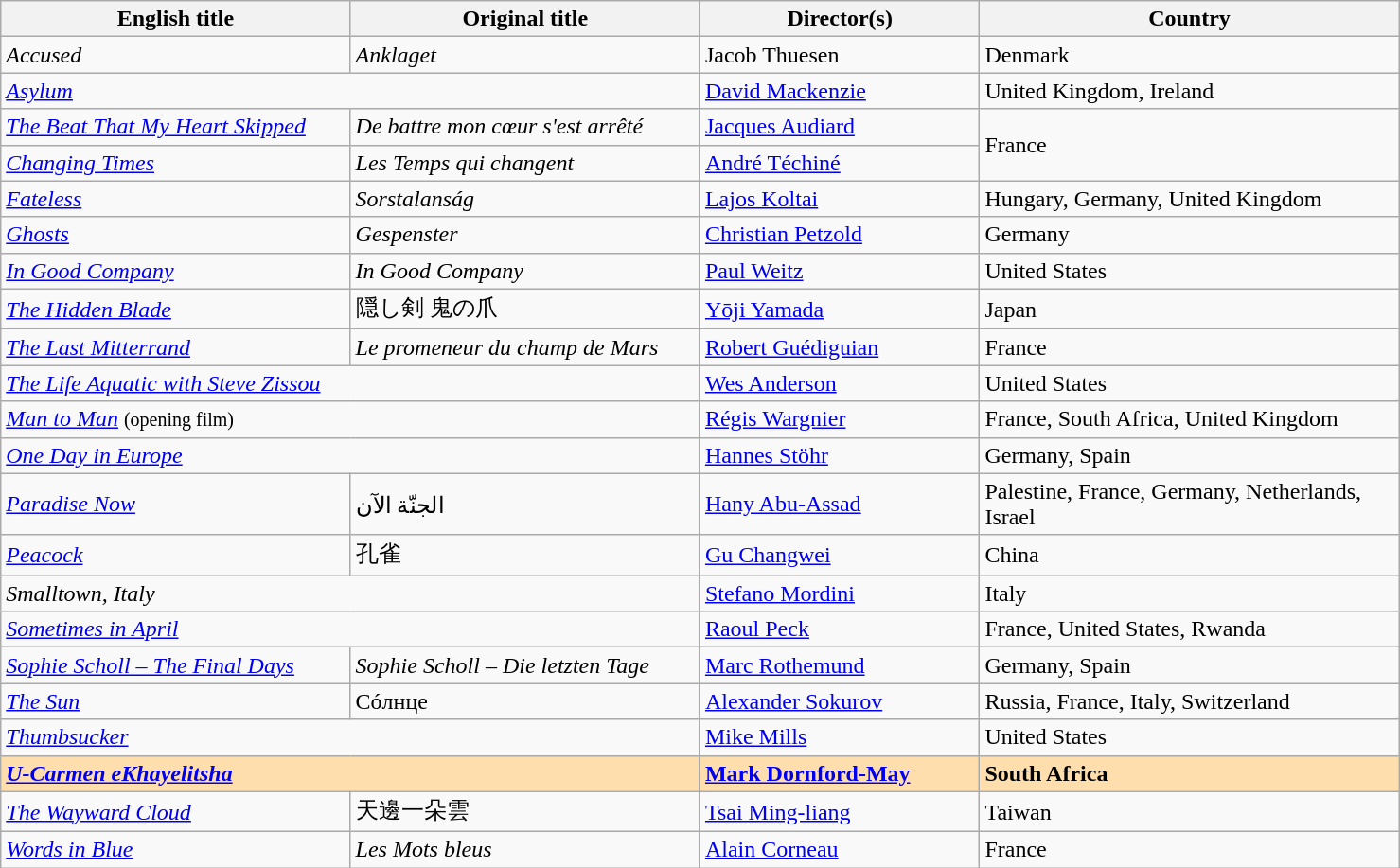<table class="wikitable" width="78%" cellpadding="5">
<tr>
<th width="25%">English title</th>
<th width="25%">Original title</th>
<th width="20%">Director(s)</th>
<th width="30%">Country</th>
</tr>
<tr>
<td><em>Accused</em></td>
<td><em>Anklaget</em></td>
<td>Jacob Thuesen</td>
<td>Denmark</td>
</tr>
<tr>
<td colspan="2"><em><a href='#'>Asylum</a></em></td>
<td><a href='#'>David Mackenzie</a></td>
<td>United Kingdom, Ireland</td>
</tr>
<tr>
<td><em><a href='#'>The Beat That My Heart Skipped</a></em></td>
<td><em>De battre mon cœur s'est arrêté</em></td>
<td><a href='#'>Jacques Audiard</a></td>
<td rowspan="2">France</td>
</tr>
<tr>
<td><em><a href='#'>Changing Times</a></em></td>
<td><em>Les Temps qui changent</em></td>
<td><a href='#'>André Téchiné</a></td>
</tr>
<tr>
<td><em><a href='#'>Fateless</a></em></td>
<td><em>Sorstalanság</em></td>
<td><a href='#'>Lajos Koltai</a></td>
<td>Hungary, Germany, United Kingdom</td>
</tr>
<tr>
<td><em><a href='#'>Ghosts</a></em></td>
<td><em>Gespenster</em></td>
<td><a href='#'>Christian Petzold</a></td>
<td>Germany</td>
</tr>
<tr>
<td><em><a href='#'>In Good Company</a></em></td>
<td><em>In Good Company</em></td>
<td><a href='#'>Paul Weitz</a></td>
<td>United States</td>
</tr>
<tr>
<td><em><a href='#'>The Hidden Blade</a></em></td>
<td>隠し剣 鬼の爪</td>
<td><a href='#'>Yōji Yamada</a></td>
<td>Japan</td>
</tr>
<tr>
<td><em><a href='#'>The Last Mitterrand</a></em></td>
<td><em>Le promeneur du champ de Mars</em></td>
<td><a href='#'>Robert Guédiguian</a></td>
<td>France</td>
</tr>
<tr>
<td colspan="2"><em><a href='#'>The Life Aquatic with Steve Zissou</a></em></td>
<td><a href='#'>Wes Anderson</a></td>
<td>United States</td>
</tr>
<tr>
<td colspan="2"><em><a href='#'>Man to Man</a></em> <small>(opening film)</small></td>
<td><a href='#'>Régis Wargnier</a></td>
<td>France, South Africa, United Kingdom</td>
</tr>
<tr>
<td colspan="2"><em><a href='#'>One Day in Europe</a></em></td>
<td><a href='#'>Hannes Stöhr</a></td>
<td>Germany, Spain</td>
</tr>
<tr>
<td><em><a href='#'>Paradise Now</a></em></td>
<td>الجنّة الآن</td>
<td><a href='#'>Hany Abu-Assad</a></td>
<td>Palestine, France, Germany, Netherlands, Israel</td>
</tr>
<tr>
<td><em><a href='#'>Peacock</a></em></td>
<td>孔雀</td>
<td><a href='#'>Gu Changwei</a></td>
<td>China</td>
</tr>
<tr>
<td colspan="2"><em>Smalltown, Italy</em></td>
<td><a href='#'>Stefano Mordini</a></td>
<td>Italy</td>
</tr>
<tr>
<td colspan="2"><em><a href='#'>Sometimes in April</a></em></td>
<td><a href='#'>Raoul Peck</a></td>
<td>France, United States, Rwanda</td>
</tr>
<tr>
<td><em><a href='#'>Sophie Scholl – The Final Days</a></em></td>
<td><em>Sophie Scholl – Die letzten Tage</em></td>
<td><a href='#'>Marc Rothemund</a></td>
<td>Germany, Spain</td>
</tr>
<tr>
<td><em><a href='#'>The Sun</a></em></td>
<td>Сóлнце</td>
<td><a href='#'>Alexander Sokurov</a></td>
<td>Russia, France, Italy, Switzerland</td>
</tr>
<tr>
<td colspan="2"><em><a href='#'>Thumbsucker</a></em></td>
<td><a href='#'>Mike Mills</a></td>
<td>United States</td>
</tr>
<tr style="background:#FFDEAD;">
<td colspan="2"><strong><em><a href='#'>U-Carmen eKhayelitsha</a></em></strong></td>
<td><strong><a href='#'>Mark Dornford-May</a></strong></td>
<td><strong>South Africa</strong></td>
</tr>
<tr>
<td><em><a href='#'>The Wayward Cloud</a></em></td>
<td>天邊一朵雲</td>
<td><a href='#'>Tsai Ming-liang</a></td>
<td>Taiwan</td>
</tr>
<tr>
<td><em><a href='#'>Words in Blue</a></em></td>
<td><em>Les Mots bleus</em></td>
<td><a href='#'>Alain Corneau</a></td>
<td>France</td>
</tr>
</table>
